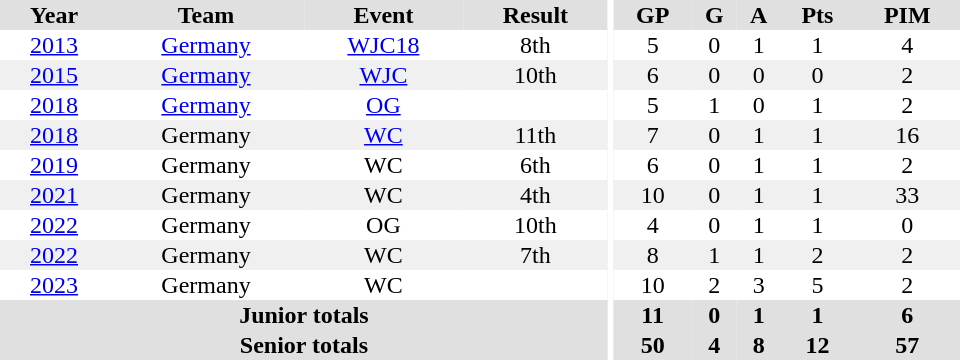<table border="0" cellpadding="1" cellspacing="0" ID="Table3" style="text-align:center; width:40em">
<tr ALIGN="center" bgcolor="#e0e0e0">
<th>Year</th>
<th>Team</th>
<th>Event</th>
<th>Result</th>
<th rowspan="99" bgcolor="#ffffff"></th>
<th>GP</th>
<th>G</th>
<th>A</th>
<th>Pts</th>
<th>PIM</th>
</tr>
<tr>
<td><a href='#'>2013</a></td>
<td><a href='#'>Germany</a></td>
<td><a href='#'>WJC18</a></td>
<td>8th</td>
<td>5</td>
<td>0</td>
<td>1</td>
<td>1</td>
<td>4</td>
</tr>
<tr bgcolor="#f0f0f0">
<td><a href='#'>2015</a></td>
<td><a href='#'>Germany</a></td>
<td><a href='#'>WJC</a></td>
<td>10th</td>
<td>6</td>
<td>0</td>
<td>0</td>
<td>0</td>
<td>2</td>
</tr>
<tr>
<td><a href='#'>2018</a></td>
<td><a href='#'>Germany</a></td>
<td><a href='#'>OG</a></td>
<td></td>
<td>5</td>
<td>1</td>
<td>0</td>
<td>1</td>
<td>2</td>
</tr>
<tr bgcolor="#f0f0f0">
<td><a href='#'>2018</a></td>
<td>Germany</td>
<td><a href='#'>WC</a></td>
<td>11th</td>
<td>7</td>
<td>0</td>
<td>1</td>
<td>1</td>
<td>16</td>
</tr>
<tr>
<td><a href='#'>2019</a></td>
<td>Germany</td>
<td>WC</td>
<td>6th</td>
<td>6</td>
<td>0</td>
<td>1</td>
<td>1</td>
<td>2</td>
</tr>
<tr bgcolor="#f0f0f0">
<td><a href='#'>2021</a></td>
<td>Germany</td>
<td>WC</td>
<td>4th</td>
<td>10</td>
<td>0</td>
<td>1</td>
<td>1</td>
<td>33</td>
</tr>
<tr>
<td><a href='#'>2022</a></td>
<td>Germany</td>
<td>OG</td>
<td>10th</td>
<td>4</td>
<td>0</td>
<td>1</td>
<td>1</td>
<td>0</td>
</tr>
<tr bgcolor="#f0f0f0">
<td><a href='#'>2022</a></td>
<td>Germany</td>
<td>WC</td>
<td>7th</td>
<td>8</td>
<td>1</td>
<td>1</td>
<td>2</td>
<td>2</td>
</tr>
<tr>
<td><a href='#'>2023</a></td>
<td>Germany</td>
<td>WC</td>
<td></td>
<td>10</td>
<td>2</td>
<td>3</td>
<td>5</td>
<td>2</td>
</tr>
<tr bgcolor="#e0e0e0">
<th colspan="4">Junior totals</th>
<th>11</th>
<th>0</th>
<th>1</th>
<th>1</th>
<th>6</th>
</tr>
<tr bgcolor="#e0e0e0">
<th colspan="4">Senior totals</th>
<th>50</th>
<th>4</th>
<th>8</th>
<th>12</th>
<th>57</th>
</tr>
</table>
